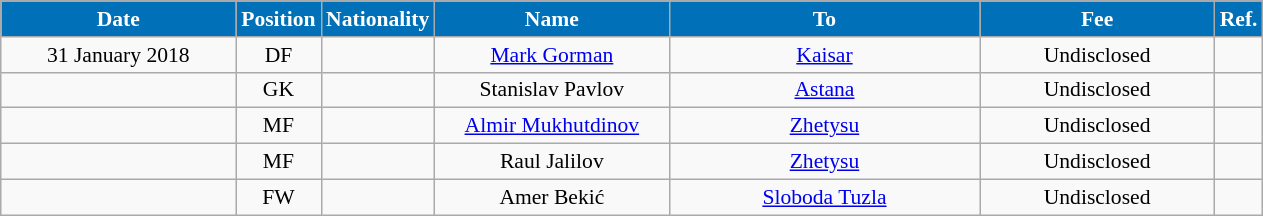<table class="wikitable" style="text-align:center; font-size:90%; ">
<tr>
<th style="background:#0070B8; color:#FFFFFF; width:150px;">Date</th>
<th style="background:#0070B8; color:#FFFFFF; width:50px;">Position</th>
<th style="background:#0070B8; color:#FFFFFF; width:50px;">Nationality</th>
<th style="background:#0070B8; color:#FFFFFF; width:150px;">Name</th>
<th style="background:#0070B8; color:#FFFFFF; width:200px;">To</th>
<th style="background:#0070B8; color:#FFFFFF; width:150px;">Fee</th>
<th style="background:#0070B8; color:#FFFFFF; width:25px;">Ref.</th>
</tr>
<tr>
<td>31 January 2018</td>
<td>DF</td>
<td></td>
<td><a href='#'>Mark Gorman</a></td>
<td><a href='#'>Kaisar</a></td>
<td>Undisclosed</td>
<td></td>
</tr>
<tr>
<td></td>
<td>GK</td>
<td></td>
<td>Stanislav Pavlov</td>
<td><a href='#'>Astana</a></td>
<td>Undisclosed</td>
<td></td>
</tr>
<tr>
<td></td>
<td>MF</td>
<td></td>
<td><a href='#'>Almir Mukhutdinov</a></td>
<td><a href='#'>Zhetysu</a></td>
<td>Undisclosed</td>
<td></td>
</tr>
<tr>
<td></td>
<td>MF</td>
<td></td>
<td>Raul Jalilov</td>
<td><a href='#'>Zhetysu</a></td>
<td>Undisclosed</td>
<td></td>
</tr>
<tr>
<td></td>
<td>FW</td>
<td></td>
<td>Amer Bekić</td>
<td><a href='#'>Sloboda Tuzla</a></td>
<td>Undisclosed</td>
<td></td>
</tr>
</table>
